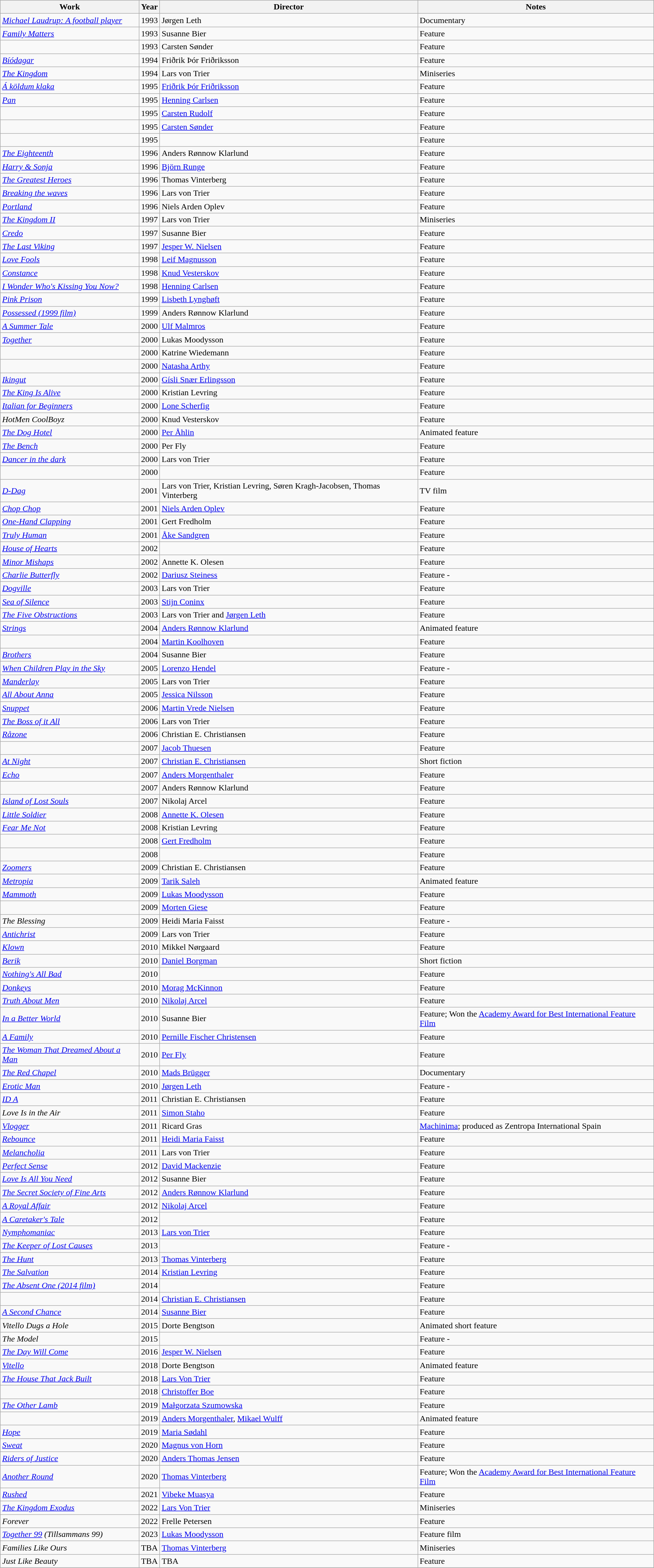<table class="wikitable sortable">
<tr>
<th scope="col">Work</th>
<th scope="col">Year</th>
<th scope="col">Director</th>
<th scope="col" class="unsortable">Notes</th>
</tr>
<tr>
<td><em><a href='#'>Michael Laudrup: A football player</a></em></td>
<td>1993</td>
<td>Jørgen Leth</td>
<td>Documentary</td>
</tr>
<tr>
<td><em><a href='#'>Family Matters</a></em></td>
<td>1993</td>
<td>Susanne Bier</td>
<td>Feature</td>
</tr>
<tr>
<td><em></em></td>
<td>1993</td>
<td>Carsten Sønder</td>
<td>Feature</td>
</tr>
<tr>
<td><em><a href='#'>Bíódagar</a></em></td>
<td>1994</td>
<td>Friðrik Þór Friðriksson</td>
<td>Feature</td>
</tr>
<tr>
<td><em><a href='#'>The Kingdom</a></em></td>
<td>1994</td>
<td>Lars von Trier</td>
<td>Miniseries</td>
</tr>
<tr>
<td><em><a href='#'>Á köldum klaka</a></em></td>
<td>1995</td>
<td><a href='#'>Friðrik Þór Friðriksson</a></td>
<td>Feature</td>
</tr>
<tr>
<td><em><a href='#'>Pan</a></em></td>
<td>1995</td>
<td><a href='#'>Henning Carlsen</a></td>
<td>Feature</td>
</tr>
<tr>
<td><em></em></td>
<td>1995</td>
<td><a href='#'>Carsten Rudolf</a></td>
<td>Feature</td>
</tr>
<tr>
<td><em></em></td>
<td>1995</td>
<td><a href='#'>Carsten Sønder</a></td>
<td>Feature</td>
</tr>
<tr>
<td><em></em></td>
<td>1995</td>
<td></td>
<td>Feature</td>
</tr>
<tr>
<td><em><a href='#'>The Eighteenth</a></em></td>
<td>1996</td>
<td>Anders Rønnow Klarlund</td>
<td>Feature</td>
</tr>
<tr>
<td><em><a href='#'>Harry & Sonja</a></em></td>
<td>1996</td>
<td><a href='#'>Björn Runge</a></td>
<td>Feature</td>
</tr>
<tr>
<td><em><a href='#'>The Greatest Heroes</a></em></td>
<td>1996</td>
<td>Thomas Vinterberg</td>
<td>Feature</td>
</tr>
<tr>
<td><em><a href='#'>Breaking the waves</a></em></td>
<td>1996</td>
<td>Lars von Trier</td>
<td>Feature</td>
</tr>
<tr>
<td><em><a href='#'>Portland</a></em></td>
<td>1996</td>
<td>Niels Arden Oplev</td>
<td>Feature</td>
</tr>
<tr>
<td><em><a href='#'>The Kingdom II</a></em></td>
<td>1997</td>
<td>Lars von Trier</td>
<td>Miniseries</td>
</tr>
<tr>
<td><em><a href='#'>Credo</a></em></td>
<td>1997</td>
<td>Susanne Bier</td>
<td>Feature</td>
</tr>
<tr>
<td><em><a href='#'>The Last Viking</a></em></td>
<td>1997</td>
<td><a href='#'>Jesper W. Nielsen</a></td>
<td>Feature</td>
</tr>
<tr>
<td><em><a href='#'>Love Fools</a></em></td>
<td>1998</td>
<td><a href='#'>Leif Magnusson</a></td>
<td>Feature</td>
</tr>
<tr>
<td><em><a href='#'>Constance</a></em></td>
<td>1998</td>
<td><a href='#'>Knud Vesterskov</a></td>
<td>Feature</td>
</tr>
<tr>
<td><em><a href='#'>I Wonder Who's Kissing You Now?</a></em></td>
<td>1998</td>
<td><a href='#'>Henning Carlsen</a></td>
<td>Feature</td>
</tr>
<tr>
<td><em><a href='#'>Pink Prison</a></em></td>
<td>1999</td>
<td><a href='#'>Lisbeth Lynghøft</a></td>
<td>Feature</td>
</tr>
<tr>
<td><em><a href='#'>Possessed (1999 film)</a></em></td>
<td>1999</td>
<td>Anders Rønnow Klarlund</td>
<td>Feature</td>
</tr>
<tr>
<td><em><a href='#'>A Summer Tale</a></em></td>
<td>2000</td>
<td><a href='#'>Ulf Malmros</a></td>
<td>Feature</td>
</tr>
<tr>
<td><em><a href='#'>Together</a></em></td>
<td>2000</td>
<td>Lukas Moodysson</td>
<td>Feature</td>
</tr>
<tr>
<td><em></em></td>
<td>2000</td>
<td>Katrine Wiedemann</td>
<td>Feature</td>
</tr>
<tr>
<td><em></em></td>
<td>2000</td>
<td><a href='#'>Natasha Arthy</a></td>
<td>Feature</td>
</tr>
<tr>
<td><em><a href='#'>Ikingut</a></em></td>
<td>2000</td>
<td><a href='#'>Gísli Snær Erlingsson</a></td>
<td>Feature</td>
</tr>
<tr>
<td><em><a href='#'>The King Is Alive</a></em></td>
<td>2000</td>
<td>Kristian Levring</td>
<td>Feature</td>
</tr>
<tr>
<td><em><a href='#'>Italian for Beginners</a></em></td>
<td>2000</td>
<td><a href='#'>Lone Scherfig</a></td>
<td>Feature</td>
</tr>
<tr>
<td><em>HotMen CoolBoyz</em></td>
<td>2000</td>
<td>Knud Vesterskov</td>
<td>Feature</td>
</tr>
<tr>
<td><em><a href='#'>The Dog Hotel</a></em></td>
<td>2000</td>
<td><a href='#'>Per Åhlin</a></td>
<td>Animated feature</td>
</tr>
<tr>
<td><em><a href='#'>The Bench</a></em></td>
<td>2000</td>
<td>Per Fly</td>
<td>Feature</td>
</tr>
<tr>
<td><em><a href='#'>Dancer in the dark</a></em></td>
<td>2000</td>
<td>Lars von Trier</td>
<td>Feature</td>
</tr>
<tr>
<td><em></em></td>
<td>2000</td>
<td></td>
<td>Feature</td>
</tr>
<tr>
<td><em><a href='#'>D-Dag</a></em></td>
<td>2001</td>
<td>Lars von Trier, Kristian Levring, Søren Kragh-Jacobsen, Thomas Vinterberg</td>
<td>TV film</td>
</tr>
<tr>
<td><em><a href='#'>Chop Chop</a></em></td>
<td>2001</td>
<td><a href='#'>Niels Arden Oplev</a></td>
<td>Feature</td>
</tr>
<tr>
<td><em><a href='#'>One-Hand Clapping</a></em></td>
<td>2001</td>
<td>Gert Fredholm</td>
<td>Feature</td>
</tr>
<tr>
<td><em><a href='#'>Truly Human</a></em></td>
<td>2001</td>
<td><a href='#'>Åke Sandgren</a></td>
<td>Feature</td>
</tr>
<tr>
<td><em><a href='#'>House of Hearts</a></em></td>
<td>2002</td>
<td></td>
<td>Feature</td>
</tr>
<tr>
<td><em><a href='#'>Minor Mishaps</a></em></td>
<td>2002</td>
<td>Annette K. Olesen</td>
<td>Feature</td>
</tr>
<tr>
<td><em><a href='#'>Charlie Butterfly</a></em></td>
<td>2002</td>
<td><a href='#'>Dariusz Steiness</a></td>
<td>Feature - </td>
</tr>
<tr>
<td><em><a href='#'>Dogville</a></em></td>
<td>2003</td>
<td>Lars von Trier</td>
<td>Feature</td>
</tr>
<tr>
<td><em><a href='#'>Sea of Silence</a></em></td>
<td>2003</td>
<td><a href='#'>Stijn Coninx</a></td>
<td>Feature</td>
</tr>
<tr>
<td><em><a href='#'>The Five Obstructions</a></em></td>
<td>2003</td>
<td>Lars von Trier and <a href='#'>Jørgen Leth</a></td>
<td>Feature</td>
</tr>
<tr>
<td><a href='#'><em>Strings</em></a></td>
<td>2004</td>
<td><a href='#'>Anders Rønnow Klarlund</a></td>
<td>Animated feature</td>
</tr>
<tr>
<td><em></em></td>
<td>2004</td>
<td><a href='#'>Martin Koolhoven</a></td>
<td>Feature</td>
</tr>
<tr>
<td><em><a href='#'>Brothers</a></em></td>
<td>2004</td>
<td>Susanne Bier</td>
<td>Feature</td>
</tr>
<tr>
<td><em><a href='#'>When Children Play in the Sky</a></em></td>
<td>2005</td>
<td><a href='#'>Lorenzo Hendel</a></td>
<td>Feature - </td>
</tr>
<tr>
<td><em><a href='#'>Manderlay</a></em></td>
<td>2005</td>
<td>Lars von Trier</td>
<td>Feature</td>
</tr>
<tr>
<td><em><a href='#'>All About Anna</a></em></td>
<td>2005</td>
<td><a href='#'>Jessica Nilsson</a></td>
<td>Feature</td>
</tr>
<tr>
<td><em><a href='#'>Snuppet</a></em></td>
<td>2006</td>
<td><a href='#'>Martin Vrede Nielsen</a></td>
<td>Feature</td>
</tr>
<tr>
<td><em><a href='#'>The Boss of it All</a></em></td>
<td>2006</td>
<td>Lars von Trier</td>
<td>Feature</td>
</tr>
<tr>
<td><em><a href='#'>Råzone</a></em></td>
<td>2006</td>
<td>Christian E. Christiansen</td>
<td>Feature</td>
</tr>
<tr>
<td><em></em></td>
<td>2007</td>
<td><a href='#'>Jacob Thuesen</a></td>
<td>Feature</td>
</tr>
<tr>
<td><em><a href='#'>At Night</a></em></td>
<td>2007</td>
<td><a href='#'>Christian E. Christiansen</a></td>
<td>Short fiction</td>
</tr>
<tr>
<td><em><a href='#'>Echo</a></em></td>
<td>2007</td>
<td><a href='#'>Anders Morgenthaler</a></td>
<td>Feature</td>
</tr>
<tr>
<td><em></em></td>
<td>2007</td>
<td>Anders Rønnow Klarlund</td>
<td>Feature</td>
</tr>
<tr>
<td><em><a href='#'>Island of Lost Souls</a></em></td>
<td>2007</td>
<td>Nikolaj Arcel</td>
<td>Feature</td>
</tr>
<tr>
<td><em><a href='#'>Little Soldier</a></em></td>
<td>2008</td>
<td><a href='#'>Annette K. Olesen</a></td>
<td>Feature</td>
</tr>
<tr>
<td><em><a href='#'>Fear Me Not</a></em></td>
<td>2008</td>
<td>Kristian Levring</td>
<td>Feature</td>
</tr>
<tr>
<td><em></em></td>
<td>2008</td>
<td><a href='#'>Gert Fredholm</a></td>
<td>Feature</td>
</tr>
<tr>
<td><em></em></td>
<td>2008</td>
<td></td>
<td>Feature</td>
</tr>
<tr>
<td><em><a href='#'>Zoomers</a></em></td>
<td>2009</td>
<td>Christian E. Christiansen</td>
<td>Feature</td>
</tr>
<tr>
<td><em><a href='#'>Metropia</a></em></td>
<td>2009</td>
<td><a href='#'>Tarik Saleh</a></td>
<td>Animated feature</td>
</tr>
<tr>
<td><em><a href='#'>Mammoth</a></em></td>
<td>2009</td>
<td><a href='#'>Lukas Moodysson</a></td>
<td>Feature</td>
</tr>
<tr>
<td><em></em></td>
<td>2009</td>
<td><a href='#'>Morten Giese</a></td>
<td>Feature</td>
</tr>
<tr>
<td><em>The Blessing</em></td>
<td>2009</td>
<td>Heidi Maria Faisst</td>
<td>Feature - </td>
</tr>
<tr>
<td><em><a href='#'>Antichrist</a></em></td>
<td>2009</td>
<td>Lars von Trier</td>
<td>Feature</td>
</tr>
<tr>
<td><em><a href='#'>Klown</a></em></td>
<td>2010</td>
<td>Mikkel Nørgaard</td>
<td>Feature</td>
</tr>
<tr>
<td><em><a href='#'>Berik</a></em></td>
<td>2010</td>
<td><a href='#'>Daniel Borgman</a></td>
<td>Short fiction</td>
</tr>
<tr>
<td><em><a href='#'>Nothing's All Bad</a></em></td>
<td>2010</td>
<td></td>
<td>Feature</td>
</tr>
<tr>
<td><em><a href='#'>Donkeys</a></em></td>
<td>2010</td>
<td><a href='#'>Morag McKinnon</a></td>
<td>Feature</td>
</tr>
<tr>
<td><em><a href='#'>Truth About Men</a></em></td>
<td>2010</td>
<td><a href='#'>Nikolaj Arcel</a></td>
<td>Feature</td>
</tr>
<tr>
<td><em><a href='#'>In a Better World</a></em></td>
<td>2010</td>
<td>Susanne Bier</td>
<td>Feature; Won the <a href='#'>Academy Award for Best International Feature Film</a></td>
</tr>
<tr>
<td><em><a href='#'>A Family</a></em></td>
<td>2010</td>
<td><a href='#'>Pernille Fischer Christensen</a></td>
<td>Feature</td>
</tr>
<tr>
<td><em><a href='#'>The Woman That Dreamed About a Man</a></em></td>
<td>2010</td>
<td><a href='#'>Per Fly</a></td>
<td>Feature</td>
</tr>
<tr>
<td><em><a href='#'>The Red Chapel</a></em></td>
<td>2010</td>
<td><a href='#'>Mads Brügger</a></td>
<td>Documentary</td>
</tr>
<tr>
<td><em><a href='#'>Erotic Man</a></em></td>
<td>2010</td>
<td><a href='#'>Jørgen Leth</a></td>
<td>Feature - </td>
</tr>
<tr>
<td><em><a href='#'>ID A</a></em></td>
<td>2011</td>
<td>Christian E. Christiansen</td>
<td>Feature</td>
</tr>
<tr>
<td><em>Love Is in the Air</em></td>
<td>2011</td>
<td><a href='#'>Simon Staho</a></td>
<td>Feature</td>
</tr>
<tr>
<td><em><a href='#'>Vlogger</a></em></td>
<td>2011</td>
<td>Ricard Gras</td>
<td><a href='#'>Machinima</a>; produced as Zentropa International Spain</td>
</tr>
<tr>
<td><em><a href='#'>Rebounce</a></em></td>
<td>2011</td>
<td><a href='#'>Heidi Maria Faisst</a></td>
<td>Feature</td>
</tr>
<tr>
<td><em><a href='#'>Melancholia</a></em></td>
<td>2011</td>
<td>Lars von Trier</td>
<td>Feature</td>
</tr>
<tr>
<td><em><a href='#'>Perfect Sense</a></em></td>
<td>2012</td>
<td><a href='#'>David Mackenzie</a></td>
<td>Feature</td>
</tr>
<tr>
<td><em><a href='#'>Love Is All You Need</a></em></td>
<td>2012</td>
<td>Susanne Bier</td>
<td>Feature</td>
</tr>
<tr>
<td><em><a href='#'>The Secret Society of Fine Arts</a></em></td>
<td>2012</td>
<td><a href='#'>Anders Rønnow Klarlund</a></td>
<td>Feature</td>
</tr>
<tr>
<td><em><a href='#'>A Royal Affair</a></em></td>
<td>2012</td>
<td><a href='#'>Nikolaj Arcel</a></td>
<td>Feature</td>
</tr>
<tr>
<td><em><a href='#'>A Caretaker's Tale</a></em></td>
<td>2012</td>
<td></td>
<td>Feature</td>
</tr>
<tr>
<td><em><a href='#'>Nymphomaniac</a></em></td>
<td>2013</td>
<td><a href='#'>Lars von Trier</a></td>
<td>Feature</td>
</tr>
<tr>
<td><em><a href='#'>The Keeper of Lost Causes</a></em></td>
<td>2013</td>
<td></td>
<td>Feature - </td>
</tr>
<tr>
<td><em><a href='#'>The Hunt</a></em></td>
<td>2013</td>
<td><a href='#'>Thomas Vinterberg</a></td>
<td>Feature</td>
</tr>
<tr>
<td><em><a href='#'>The Salvation</a></em></td>
<td>2014</td>
<td><a href='#'>Kristian Levring</a></td>
<td>Feature</td>
</tr>
<tr>
<td><em><a href='#'>The Absent One (2014 film)</a></em></td>
<td>2014</td>
<td></td>
<td>Feature</td>
</tr>
<tr>
<td><em></em></td>
<td>2014</td>
<td><a href='#'>Christian E. Christiansen</a></td>
<td>Feature</td>
</tr>
<tr>
<td><em><a href='#'>A Second Chance</a></em></td>
<td>2014</td>
<td><a href='#'>Susanne Bier</a></td>
<td>Feature</td>
</tr>
<tr>
<td><em>Vitello Dugs a Hole</em></td>
<td>2015</td>
<td>Dorte Bengtson</td>
<td>Animated short feature</td>
</tr>
<tr>
<td><em>The Model</em></td>
<td>2015</td>
<td></td>
<td>Feature - </td>
</tr>
<tr>
<td><em><a href='#'>The Day Will Come</a></em></td>
<td>2016</td>
<td><a href='#'>Jesper W. Nielsen</a></td>
<td>Feature</td>
</tr>
<tr>
<td><em><a href='#'>Vitello</a></em></td>
<td>2018</td>
<td>Dorte Bengtson</td>
<td>Animated feature</td>
</tr>
<tr>
<td><em><a href='#'>The House That Jack Built</a></em></td>
<td>2018</td>
<td><a href='#'>Lars Von Trier</a></td>
<td>Feature</td>
</tr>
<tr>
<td><em></em></td>
<td>2018</td>
<td><a href='#'>Christoffer Boe</a></td>
<td>Feature</td>
</tr>
<tr>
<td><em><a href='#'>The Other Lamb</a></em></td>
<td>2019</td>
<td><a href='#'>Małgorzata Szumowska</a></td>
<td>Feature</td>
</tr>
<tr>
<td><em></em></td>
<td>2019</td>
<td><a href='#'>Anders Morgenthaler</a>, <a href='#'>Mikael Wulff</a></td>
<td>Animated feature</td>
</tr>
<tr>
<td><em><a href='#'>Hope</a></em></td>
<td>2019</td>
<td><a href='#'>Maria Sødahl</a></td>
<td>Feature</td>
</tr>
<tr>
<td><em><a href='#'>Sweat</a></em></td>
<td>2020</td>
<td><a href='#'>Magnus von Horn</a></td>
<td>Feature</td>
</tr>
<tr>
<td><em><a href='#'>Riders of Justice</a></em></td>
<td>2020</td>
<td><a href='#'>Anders Thomas Jensen</a></td>
<td>Feature</td>
</tr>
<tr>
<td><em><a href='#'>Another Round</a></em></td>
<td>2020</td>
<td><a href='#'>Thomas Vinterberg</a></td>
<td>Feature; Won the <a href='#'>Academy Award for Best International Feature Film</a></td>
</tr>
<tr>
<td><em><a href='#'>Rushed</a></em></td>
<td>2021</td>
<td><a href='#'>Vibeke Muasya</a></td>
<td>Feature</td>
</tr>
<tr>
<td><em><a href='#'>The Kingdom Exodus</a></em></td>
<td>2022</td>
<td><a href='#'>Lars Von Trier</a></td>
<td>Miniseries</td>
</tr>
<tr>
<td><em>Forever</em></td>
<td>2022</td>
<td>Frelle Petersen</td>
<td>Feature</td>
</tr>
<tr>
<td><em><a href='#'>Together 99</a> (Tillsammans 99)</em></td>
<td>2023</td>
<td><a href='#'>Lukas Moodysson</a></td>
<td>Feature film</td>
</tr>
<tr>
<td><em>Families Like Ours</em></td>
<td>TBA</td>
<td><a href='#'>Thomas Vinterberg</a></td>
<td>Miniseries</td>
</tr>
<tr>
<td><em>Just Like Beauty</em></td>
<td>TBA</td>
<td>TBA</td>
<td>Feature</td>
</tr>
<tr>
</tr>
</table>
